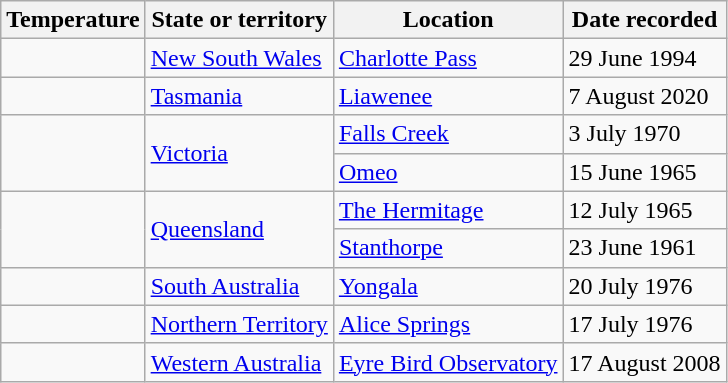<table class="wikitable sortable">
<tr>
<th>Temperature</th>
<th>State or territory</th>
<th>Location</th>
<th>Date recorded</th>
</tr>
<tr>
<td></td>
<td><a href='#'>New South Wales</a></td>
<td><a href='#'>Charlotte Pass</a></td>
<td>29 June 1994</td>
</tr>
<tr>
<td></td>
<td><a href='#'>Tasmania</a></td>
<td><a href='#'>Liawenee</a></td>
<td>7 August 2020</td>
</tr>
<tr>
<td rowspan="2"></td>
<td rowspan="2"><a href='#'>Victoria</a></td>
<td><a href='#'>Falls Creek</a></td>
<td>3 July 1970</td>
</tr>
<tr>
<td><a href='#'>Omeo</a></td>
<td>15 June 1965</td>
</tr>
<tr>
<td rowspan="2"></td>
<td rowspan="2"><a href='#'>Queensland</a></td>
<td><a href='#'>The Hermitage</a></td>
<td>12 July 1965</td>
</tr>
<tr>
<td><a href='#'>Stanthorpe</a></td>
<td>23 June 1961</td>
</tr>
<tr>
<td></td>
<td><a href='#'>South Australia</a></td>
<td><a href='#'>Yongala</a></td>
<td>20 July 1976</td>
</tr>
<tr>
<td></td>
<td><a href='#'>Northern Territory</a></td>
<td><a href='#'>Alice Springs</a></td>
<td>17 July 1976</td>
</tr>
<tr>
<td></td>
<td><a href='#'>Western Australia</a></td>
<td><a href='#'>Eyre Bird Observatory</a></td>
<td>17 August 2008</td>
</tr>
</table>
